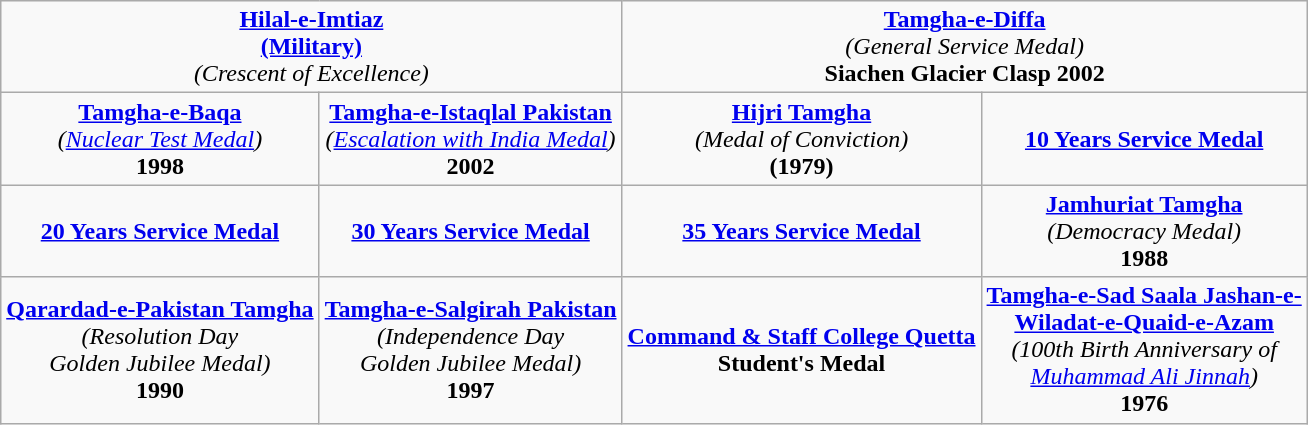<table class="wikitable" style="margin:1em auto; text-align:center;">
<tr>
<td colspan="2"><strong><a href='#'>Hilal-e-Imtiaz</a></strong><br><strong><a href='#'>(Military)</a></strong><br><em>(Crescent of Excellence)</em></td>
<td colspan="2"><a href='#'><strong>Tamgha-e-Diffa</strong></a><br><em>(General Service Medal)</em><br><strong>Siachen Glacier Clasp</strong>
<strong>2002</strong></td>
</tr>
<tr>
<td><strong><a href='#'>Tamgha-e-Baqa</a></strong><br><em>(<a href='#'>Nuclear Test Medal</a>)</em><br><strong>1998</strong></td>
<td><strong><a href='#'>Tamgha-e-Istaqlal Pakistan</a></strong><br><em>(<a href='#'>Escalation with India Medal</a>)</em><br><strong>2002</strong></td>
<td><strong><a href='#'>Hijri Tamgha</a></strong><br><em>(Medal of Conviction)</em><br><strong>(1979)</strong></td>
<td><strong><a href='#'>10 Years Service Medal</a></strong></td>
</tr>
<tr>
<td><strong><a href='#'>20 Years Service Medal</a></strong></td>
<td><strong><a href='#'>30 Years Service Medal</a></strong></td>
<td><strong><a href='#'>35 Years Service Medal</a></strong></td>
<td><strong><a href='#'>Jamhuriat Tamgha</a></strong><br><em>(Democracy Medal)</em><br><strong>1988</strong></td>
</tr>
<tr>
<td><strong><a href='#'>Qarardad-e-Pakistan Tamgha</a></strong><br><em>(Resolution Day</em><br><em>Golden Jubilee Medal)</em><br><strong>1990</strong></td>
<td><strong><a href='#'>Tamgha-e-Salgirah Pakistan</a></strong><br><em>(Independence Day</em><br><em>Golden Jubilee Medal)</em><br><strong>1997</strong></td>
<td><strong><a href='#'>Command & Staff College Quetta</a></strong><br><strong>Student's Medal</strong></td>
<td><strong><a href='#'>Tamgha-e-Sad Saala Jashan-e-</a></strong><br><strong><a href='#'>Wiladat-e-Quaid-e-Azam</a></strong><br><em>(100th Birth Anniversary of</em><br><em><a href='#'>Muhammad Ali Jinnah</a>)</em><br><strong>1976</strong></td>
</tr>
</table>
